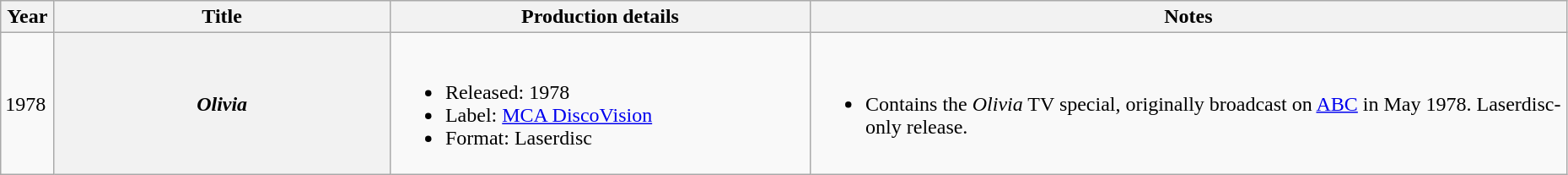<table class="wikitable plainrowheaders" width=98%>
<tr>
<th scope="col" width=3%>Year</th>
<th scope="col" width=20%>Title</th>
<th scope="col" width=25%>Production details</th>
<th scope="col" width=45%>Notes</th>
</tr>
<tr>
<td>1978</td>
<th scope="row"><em>Olivia</em></th>
<td><br><ul><li>Released: 1978</li><li>Label: <a href='#'>MCA DiscoVision</a></li><li>Format: Laserdisc</li></ul></td>
<td><br><ul><li>Contains the <em>Olivia</em> TV special, originally broadcast on <a href='#'>ABC</a> in May 1978. Laserdisc-only release.</li></ul></td>
</tr>
</table>
